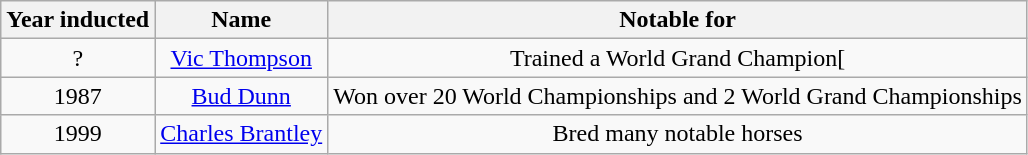<table class ="wikitable" style="text-align:center">
<tr>
<th scope = "col">Year inducted</th>
<th scope="col">Name</th>
<th scope="col">Notable for</th>
</tr>
<tr>
<td align = center>?</td>
<td align = center><a href='#'>Vic Thompson</a></td>
<td align = center>Trained a World Grand Champion[</td>
</tr>
<tr>
<td align = center>1987</td>
<td align = center><a href='#'>Bud Dunn</a></td>
<td align = center>Won over 20 World Championships and 2 World Grand Championships</td>
</tr>
<tr>
<td align = center>1999</td>
<td align = center><a href='#'>Charles Brantley</a></td>
<td align = center>Bred many notable horses</td>
</tr>
</table>
